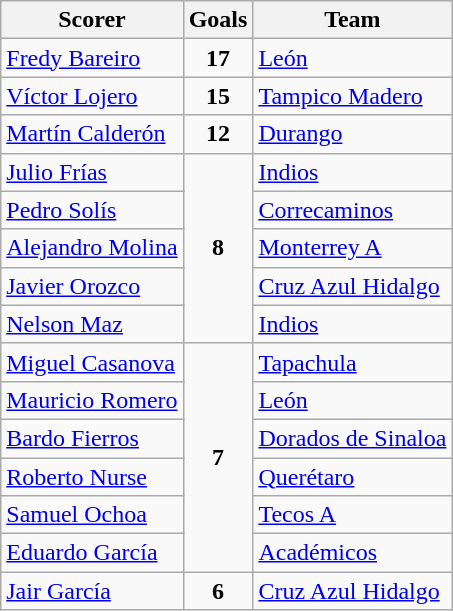<table class="wikitable">
<tr>
<th>Scorer</th>
<th>Goals</th>
<th>Team</th>
</tr>
<tr>
<td> <a href='#'>Fredy Bareiro</a></td>
<td rowspan="1" align=center><strong>17</strong></td>
<td><a href='#'>León</a></td>
</tr>
<tr>
<td> <a href='#'>Víctor Lojero</a></td>
<td rowspan="1" align=center><strong>15</strong></td>
<td><a href='#'>Tampico Madero</a></td>
</tr>
<tr>
<td> <a href='#'>Martín Calderón</a></td>
<td rowspan="1" align=center><strong>12</strong></td>
<td><a href='#'>Durango</a></td>
</tr>
<tr>
<td> <a href='#'>Julio Frías</a></td>
<td rowspan="5" align=center><strong>8</strong></td>
<td><a href='#'>Indios</a></td>
</tr>
<tr>
<td> <a href='#'>Pedro Solís</a></td>
<td><a href='#'>Correcaminos</a></td>
</tr>
<tr>
<td> <a href='#'>Alejandro Molina</a></td>
<td><a href='#'>Monterrey A</a></td>
</tr>
<tr>
<td> <a href='#'>Javier Orozco</a></td>
<td><a href='#'>Cruz Azul Hidalgo</a></td>
</tr>
<tr>
<td> <a href='#'>Nelson Maz</a></td>
<td><a href='#'>Indios</a></td>
</tr>
<tr>
<td> <a href='#'>Miguel Casanova</a></td>
<td rowspan="6" align=center><strong>7</strong></td>
<td><a href='#'>Tapachula</a></td>
</tr>
<tr>
<td> <a href='#'>Mauricio Romero</a></td>
<td><a href='#'>León</a></td>
</tr>
<tr>
<td> <a href='#'>Bardo Fierros</a></td>
<td><a href='#'>Dorados de Sinaloa</a></td>
</tr>
<tr>
<td> <a href='#'>Roberto Nurse</a></td>
<td><a href='#'>Querétaro</a></td>
</tr>
<tr>
<td> <a href='#'>Samuel Ochoa</a></td>
<td><a href='#'>Tecos A</a></td>
</tr>
<tr>
<td> <a href='#'>Eduardo García</a></td>
<td><a href='#'>Académicos</a></td>
</tr>
<tr>
<td> <a href='#'>Jair García</a></td>
<td rowspan="1" align=center><strong>6</strong></td>
<td><a href='#'>Cruz Azul Hidalgo</a></td>
</tr>
</table>
